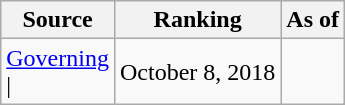<table class="wikitable" style="text-align:center">
<tr>
<th>Source</th>
<th>Ranking</th>
<th>As of</th>
</tr>
<tr>
<td align=left><a href='#'>Governing</a><br>| </td>
<td>October 8, 2018</td>
</tr>
</table>
